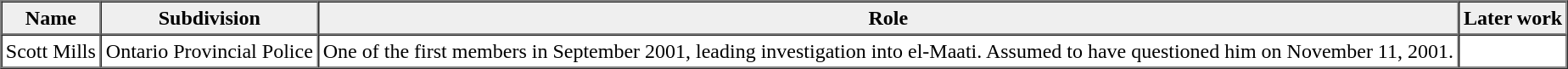<table align="center" border="1" cellpadding="3" cellspacing="0">
<tr>
<th bgcolor="#efefef">Name</th>
<th bgcolor="#efefef">Subdivision</th>
<th bgcolor="#efefef">Role</th>
<th bgcolor="#efefef">Later work</th>
</tr>
<tr>
<td>Scott Mills</td>
<td>Ontario Provincial Police</td>
<td>One of the first members in September 2001, leading investigation into el-Maati. Assumed to have questioned him on November 11, 2001.</td>
<td></td>
</tr>
<tr>
</tr>
</table>
